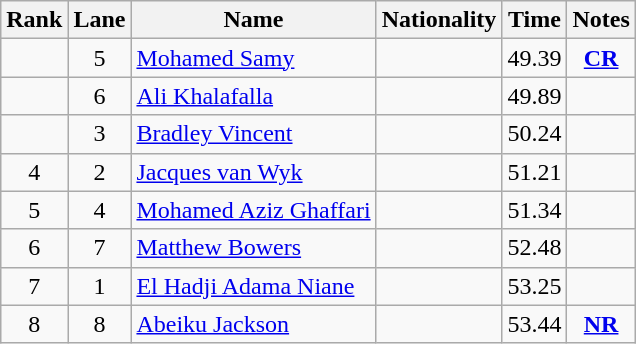<table class="wikitable sortable" style="text-align:center">
<tr>
<th>Rank</th>
<th>Lane</th>
<th>Name</th>
<th>Nationality</th>
<th>Time</th>
<th>Notes</th>
</tr>
<tr>
<td></td>
<td>5</td>
<td align=left><a href='#'>Mohamed Samy</a></td>
<td align=left></td>
<td>49.39</td>
<td><strong><a href='#'>CR</a></strong></td>
</tr>
<tr>
<td></td>
<td>6</td>
<td align=left><a href='#'>Ali Khalafalla</a></td>
<td align=left></td>
<td>49.89</td>
<td></td>
</tr>
<tr>
<td></td>
<td>3</td>
<td align=left><a href='#'>Bradley Vincent</a></td>
<td align=left></td>
<td>50.24</td>
<td></td>
</tr>
<tr>
<td>4</td>
<td>2</td>
<td align=left><a href='#'>Jacques van Wyk</a></td>
<td align=left></td>
<td>51.21</td>
<td></td>
</tr>
<tr>
<td>5</td>
<td>4</td>
<td align=left><a href='#'>Mohamed Aziz Ghaffari</a></td>
<td align=left></td>
<td>51.34</td>
<td></td>
</tr>
<tr>
<td>6</td>
<td>7</td>
<td align=left><a href='#'>Matthew Bowers</a></td>
<td align=left></td>
<td>52.48</td>
<td></td>
</tr>
<tr>
<td>7</td>
<td>1</td>
<td align=left><a href='#'>El Hadji Adama Niane</a></td>
<td align=left></td>
<td>53.25</td>
<td></td>
</tr>
<tr>
<td>8</td>
<td>8</td>
<td align=left><a href='#'>Abeiku Jackson</a></td>
<td align=left></td>
<td>53.44</td>
<td><strong><a href='#'>NR</a></strong></td>
</tr>
</table>
